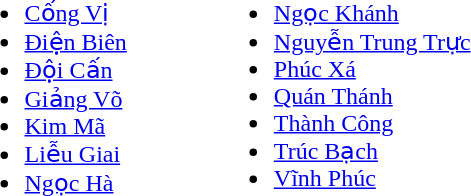<table>
<tr>
<td valign="top"><br><ul><li><a href='#'>Cống Vị</a></li><li><a href='#'>Điện Biên</a></li><li><a href='#'>Đội Cấn</a></li><li><a href='#'>Giảng Võ</a></li><li><a href='#'>Kim Mã</a></li><li><a href='#'>Liễu Giai</a></li><li><a href='#'>Ngọc Hà</a></li></ul></td>
<td width="50"> </td>
<td valign="top"><br><ul><li><a href='#'>Ngọc Khánh</a></li><li><a href='#'>Nguyễn Trung Trực</a></li><li><a href='#'>Phúc Xá</a></li><li><a href='#'>Quán Thánh</a></li><li><a href='#'>Thành Công</a></li><li><a href='#'>Trúc Bạch</a></li><li><a href='#'>Vĩnh Phúc</a></li></ul></td>
</tr>
</table>
